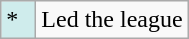<table class="wikitable">
<tr>
<td style="background:#CFECEC; width:1em">*</td>
<td>Led the league</td>
</tr>
</table>
